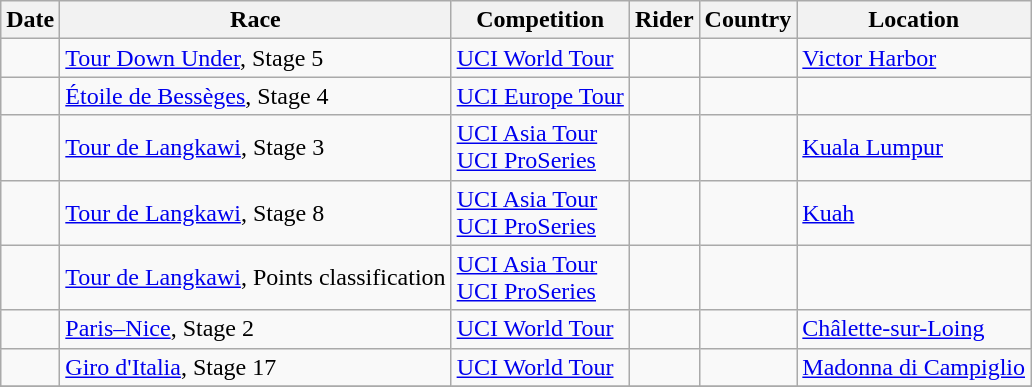<table class="wikitable sortable">
<tr>
<th>Date</th>
<th>Race</th>
<th>Competition</th>
<th>Rider</th>
<th>Country</th>
<th>Location</th>
</tr>
<tr>
<td></td>
<td><a href='#'>Tour Down Under</a>, Stage 5</td>
<td><a href='#'>UCI World Tour</a></td>
<td></td>
<td></td>
<td><a href='#'>Victor Harbor</a></td>
</tr>
<tr>
<td></td>
<td><a href='#'>Étoile de Bessèges</a>, Stage 4</td>
<td><a href='#'>UCI Europe Tour</a></td>
<td></td>
<td></td>
<td></td>
</tr>
<tr>
<td></td>
<td><a href='#'>Tour de Langkawi</a>, Stage 3</td>
<td><a href='#'>UCI Asia Tour</a> <br> <a href='#'>UCI ProSeries</a></td>
<td></td>
<td></td>
<td><a href='#'>Kuala Lumpur</a></td>
</tr>
<tr>
<td></td>
<td><a href='#'>Tour de Langkawi</a>, Stage 8</td>
<td><a href='#'>UCI Asia Tour</a> <br> <a href='#'>UCI ProSeries</a></td>
<td></td>
<td></td>
<td><a href='#'>Kuah</a></td>
</tr>
<tr>
<td></td>
<td><a href='#'>Tour de Langkawi</a>, Points classification</td>
<td><a href='#'>UCI Asia Tour</a> <br> <a href='#'>UCI ProSeries</a></td>
<td></td>
<td></td>
<td></td>
</tr>
<tr>
<td></td>
<td><a href='#'>Paris–Nice</a>, Stage 2</td>
<td><a href='#'>UCI World Tour</a></td>
<td></td>
<td></td>
<td><a href='#'>Châlette-sur-Loing</a></td>
</tr>
<tr>
<td></td>
<td><a href='#'>Giro d'Italia</a>, Stage 17</td>
<td><a href='#'>UCI World Tour</a></td>
<td></td>
<td></td>
<td><a href='#'>Madonna di Campiglio</a></td>
</tr>
<tr>
</tr>
</table>
